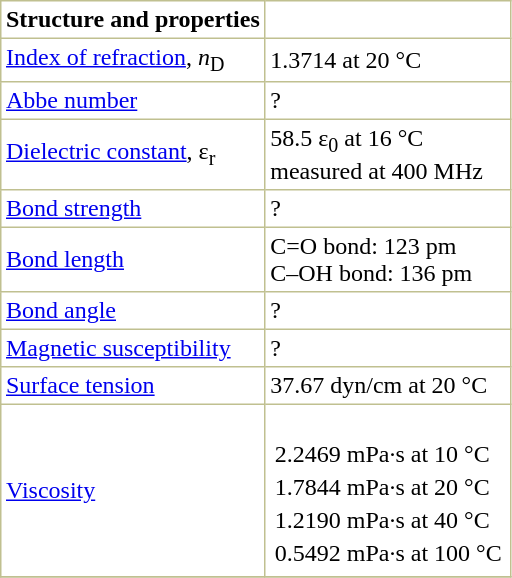<table border="1" cellspacing="0" cellpadding="3" style="margin: 0 0 0 0.5em; background: #FFFFFF; border-collapse: collapse; border-color: #C0C090;">
<tr>
<th>Structure and properties</th>
</tr>
<tr>
<td><a href='#'>Index of refraction</a>, <em>n</em><sub>D</sub></td>
<td>1.3714 at 20 °C </td>
</tr>
<tr>
<td><a href='#'>Abbe number</a></td>
<td>? </td>
</tr>
<tr>
<td><a href='#'>Dielectric constant</a>, ε<sub>r</sub></td>
<td>58.5 ε<sub>0</sub> at 16 °C<br>measured at 400 MHz </td>
</tr>
<tr>
<td><a href='#'>Bond strength</a></td>
<td>? </td>
</tr>
<tr>
<td><a href='#'>Bond length</a></td>
<td>C=O bond: 123 pm<br>C–OH bond: 136 pm  </td>
</tr>
<tr>
<td><a href='#'>Bond angle</a></td>
<td>? </td>
</tr>
<tr>
<td><a href='#'>Magnetic susceptibility</a></td>
<td>? </td>
</tr>
<tr>
<td><a href='#'>Surface tension</a></td>
<td>37.67 dyn/cm at 20 °C</td>
</tr>
<tr>
<td><a href='#'>Viscosity</a></td>
<td><br><table>
<tr>
<td>2.2469 mPa·s</td>
<td>at 10 °C</td>
</tr>
<tr>
<td>1.7844 mPa·s</td>
<td>at 20 °C</td>
</tr>
<tr>
<td>1.2190 mPa·s</td>
<td>at 40 °C</td>
</tr>
<tr>
<td>0.5492 mPa·s</td>
<td>at 100 °C</td>
</tr>
</table>
</td>
</tr>
<tr>
</tr>
</table>
